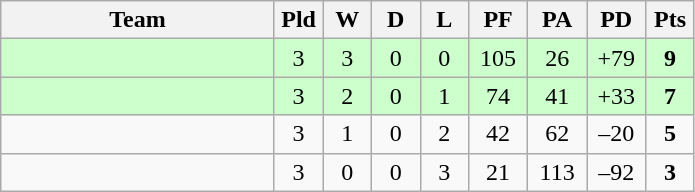<table class="wikitable" style="text-align:center;">
<tr>
<th width=175>Team</th>
<th width=25 abbr="Played">Pld</th>
<th width=25 abbr="Won">W</th>
<th width=25 abbr="Drawn">D</th>
<th width=25 abbr="Lost">L</th>
<th width=32 abbr="Points for">PF</th>
<th width=32 abbr="Points against">PA</th>
<th width=32 abbr="Points difference">PD</th>
<th width=25 abbr="Points">Pts</th>
</tr>
<tr bgcolor=ccffcc>
<td align=left></td>
<td>3</td>
<td>3</td>
<td>0</td>
<td>0</td>
<td>105</td>
<td>26</td>
<td>+79</td>
<td><strong>9</strong></td>
</tr>
<tr bgcolor=ccffcc>
<td align=left></td>
<td>3</td>
<td>2</td>
<td>0</td>
<td>1</td>
<td>74</td>
<td>41</td>
<td>+33</td>
<td><strong>7</strong></td>
</tr>
<tr>
<td align=left></td>
<td>3</td>
<td>1</td>
<td>0</td>
<td>2</td>
<td>42</td>
<td>62</td>
<td>–20</td>
<td><strong>5</strong></td>
</tr>
<tr>
<td align=left></td>
<td>3</td>
<td>0</td>
<td>0</td>
<td>3</td>
<td>21</td>
<td>113</td>
<td>–92</td>
<td><strong>3</strong></td>
</tr>
</table>
